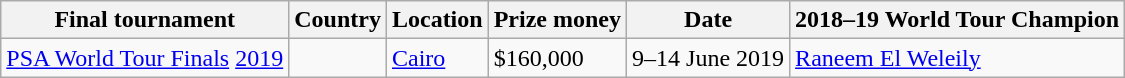<table class=wikitable>
<tr>
<th>Final tournament</th>
<th>Country</th>
<th>Location</th>
<th>Prize money</th>
<th>Date</th>
<th>2018–19 World Tour Champion</th>
</tr>
<tr>
<td><a href='#'>PSA World Tour Finals</a> <a href='#'>2019</a></td>
<td></td>
<td><a href='#'>Cairo</a></td>
<td>$160,000</td>
<td>9–14 June 2019</td>
<td> <a href='#'>Raneem El Weleily</a></td>
</tr>
</table>
